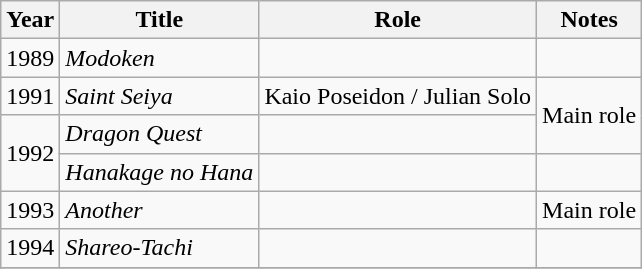<table class="wikitable">
<tr>
<th>Year</th>
<th>Title</th>
<th>Role</th>
<th>Notes</th>
</tr>
<tr>
<td>1989</td>
<td><em>Modoken</em></td>
<td></td>
<td></td>
</tr>
<tr>
<td>1991</td>
<td><em>Saint Seiya</em></td>
<td>Kaio Poseidon / Julian Solo</td>
<td rowspan="2">Main role</td>
</tr>
<tr>
<td rowspan="2">1992</td>
<td><em>Dragon Quest</em></td>
<td></td>
</tr>
<tr>
<td><em>Hanakage no Hana</em></td>
<td></td>
<td></td>
</tr>
<tr>
<td>1993</td>
<td><em>Another</em></td>
<td></td>
<td>Main role</td>
</tr>
<tr>
<td>1994</td>
<td><em>Shareo-Tachi</em></td>
<td></td>
<td></td>
</tr>
<tr>
</tr>
</table>
